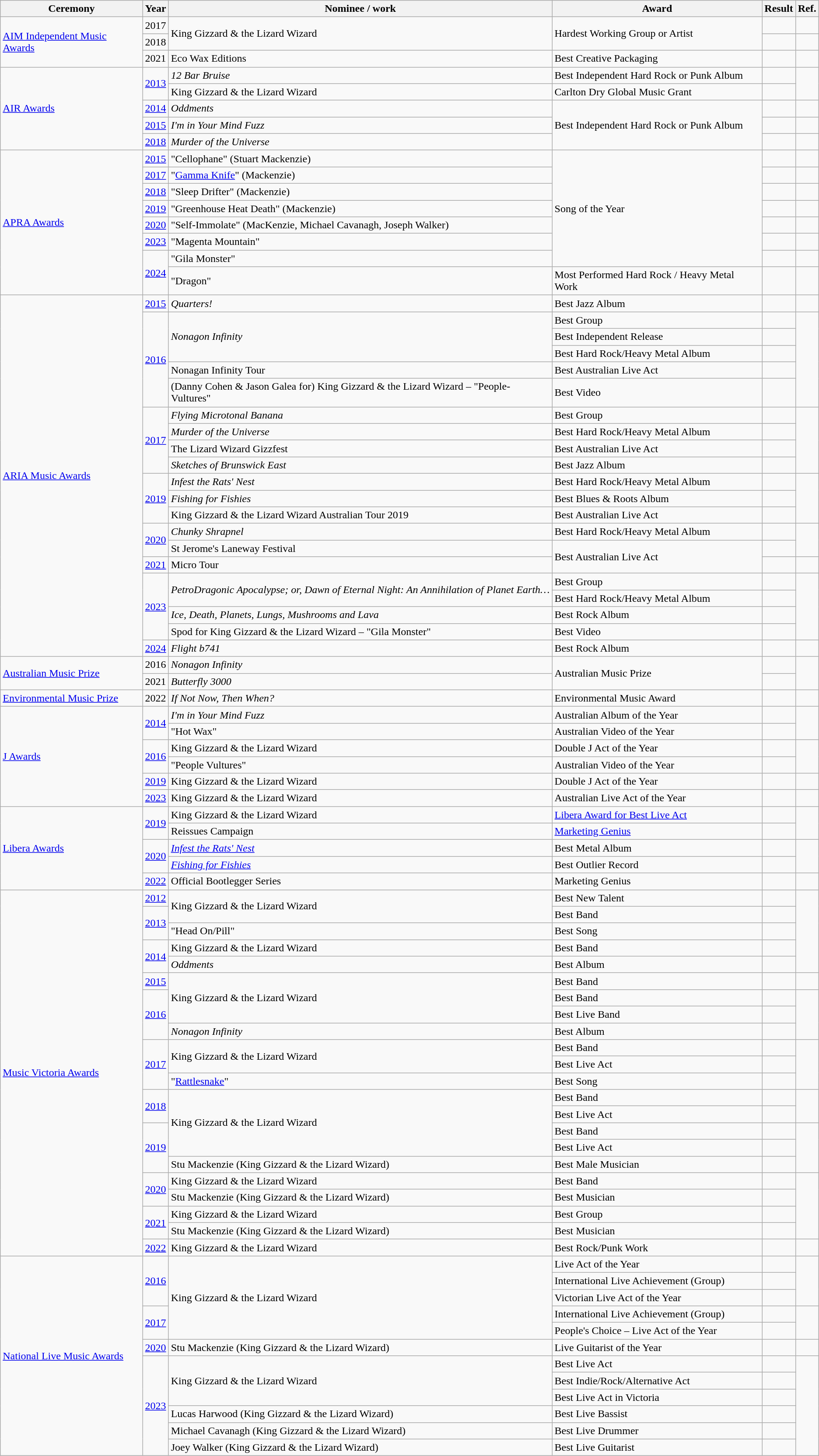<table class="wikitable">
<tr>
<th>Ceremony</th>
<th>Year</th>
<th>Nominee / work</th>
<th>Award</th>
<th>Result</th>
<th>Ref.</th>
</tr>
<tr>
<td rowspan="3"><a href='#'>AIM Independent Music Awards</a></td>
<td>2017</td>
<td rowspan="2">King Gizzard & the Lizard Wizard</td>
<td rowspan="2">Hardest Working Group or Artist</td>
<td></td>
<td></td>
</tr>
<tr>
<td>2018</td>
<td></td>
<td></td>
</tr>
<tr>
<td>2021</td>
<td>Eco Wax Editions</td>
<td>Best Creative Packaging</td>
<td></td>
<td></td>
</tr>
<tr>
<td rowspan="5"><a href='#'>AIR Awards</a></td>
<td rowspan="2"><a href='#'>2013</a></td>
<td><em>12 Bar Bruise</em></td>
<td>Best Independent Hard Rock or Punk Album</td>
<td></td>
<td rowspan="2"></td>
</tr>
<tr>
<td>King Gizzard & the Lizard Wizard</td>
<td>Carlton Dry Global Music Grant</td>
<td></td>
</tr>
<tr>
<td><a href='#'>2014</a></td>
<td><em>Oddments</em></td>
<td rowspan="3">Best Independent Hard Rock or Punk Album</td>
<td></td>
<td></td>
</tr>
<tr>
<td><a href='#'>2015</a></td>
<td><em>I'm in Your Mind Fuzz</em></td>
<td></td>
<td></td>
</tr>
<tr>
<td><a href='#'>2018</a></td>
<td><em>Murder of the Universe</em></td>
<td></td>
<td></td>
</tr>
<tr>
<td rowspan="8"><a href='#'>APRA Awards</a></td>
<td><a href='#'>2015</a></td>
<td>"Cellophane" (Stuart Mackenzie)</td>
<td rowspan="7">Song of the Year</td>
<td></td>
<td></td>
</tr>
<tr>
<td><a href='#'>2017</a></td>
<td>"<a href='#'>Gamma Knife</a>" (Mackenzie)</td>
<td></td>
<td></td>
</tr>
<tr>
<td><a href='#'>2018</a></td>
<td>"Sleep Drifter" (Mackenzie)</td>
<td></td>
<td></td>
</tr>
<tr>
<td><a href='#'>2019</a></td>
<td>"Greenhouse Heat Death" (Mackenzie)</td>
<td></td>
<td></td>
</tr>
<tr>
<td><a href='#'>2020</a></td>
<td>"Self-Immolate" (MacKenzie, Michael Cavanagh, Joseph Walker)</td>
<td></td>
<td></td>
</tr>
<tr>
<td><a href='#'>2023</a></td>
<td>"Magenta Mountain"</td>
<td></td>
<td></td>
</tr>
<tr>
<td rowspan="2"><a href='#'>2024</a></td>
<td>"Gila Monster"</td>
<td></td>
<td></td>
</tr>
<tr>
<td>"Dragon"</td>
<td>Most Performed Hard Rock / Heavy Metal Work</td>
<td></td>
<td rowspan="1"></td>
</tr>
<tr>
<td rowspan="21"><a href='#'>ARIA Music Awards</a></td>
<td><a href='#'>2015</a></td>
<td><em>Quarters!</em></td>
<td>Best Jazz Album</td>
<td></td>
<td></td>
</tr>
<tr>
<td rowspan="5"><a href='#'>2016</a></td>
<td rowspan="3"><em>Nonagon Infinity</em></td>
<td>Best Group</td>
<td></td>
<td rowspan="5"></td>
</tr>
<tr>
<td>Best Independent Release</td>
<td></td>
</tr>
<tr>
<td>Best Hard Rock/Heavy Metal Album</td>
<td></td>
</tr>
<tr>
<td>Nonagan Infinity Tour</td>
<td>Best Australian Live Act</td>
<td></td>
</tr>
<tr>
<td>(Danny Cohen & Jason Galea for) King Gizzard & the Lizard Wizard – "People-Vultures"</td>
<td>Best Video</td>
<td></td>
</tr>
<tr>
<td rowspan="4"><a href='#'>2017</a></td>
<td><em>Flying Microtonal Banana</em></td>
<td>Best Group</td>
<td></td>
<td rowspan="4"></td>
</tr>
<tr>
<td><em>Murder of the Universe</em></td>
<td>Best Hard Rock/Heavy Metal Album</td>
<td></td>
</tr>
<tr>
<td>The Lizard Wizard Gizzfest</td>
<td>Best Australian Live Act</td>
<td></td>
</tr>
<tr>
<td><em>Sketches of Brunswick East</em></td>
<td>Best Jazz Album</td>
<td></td>
</tr>
<tr>
<td rowspan="3"><a href='#'>2019</a></td>
<td><em>Infest the Rats' Nest</em></td>
<td>Best Hard Rock/Heavy Metal Album</td>
<td></td>
<td rowspan="3"></td>
</tr>
<tr>
<td><em>Fishing for Fishies</em></td>
<td>Best Blues & Roots Album</td>
<td></td>
</tr>
<tr>
<td>King Gizzard & the Lizard Wizard Australian Tour 2019</td>
<td>Best Australian Live Act</td>
<td></td>
</tr>
<tr>
<td rowspan="2"><a href='#'>2020</a></td>
<td><em>Chunky Shrapnel</em></td>
<td>Best Hard Rock/Heavy Metal Album</td>
<td></td>
<td rowspan="2"></td>
</tr>
<tr>
<td>St Jerome's Laneway Festival</td>
<td rowspan="2">Best Australian Live Act</td>
<td></td>
</tr>
<tr>
<td><a href='#'>2021</a></td>
<td>Micro Tour</td>
<td></td>
<td></td>
</tr>
<tr>
<td rowspan="4"><a href='#'>2023</a></td>
<td rowspan="2"><em>PetroDragonic Apocalypse; or, Dawn of Eternal Night: An Annihilation of Planet Earth…</em></td>
<td>Best Group</td>
<td></td>
<td rowspan="4"><br></td>
</tr>
<tr>
<td>Best Hard Rock/Heavy Metal Album</td>
<td></td>
</tr>
<tr>
<td><em>Ice, Death, Planets, Lungs, Mushrooms and Lava</em></td>
<td>Best Rock Album</td>
<td></td>
</tr>
<tr>
<td>Spod for King Gizzard & the Lizard Wizard – "Gila Monster"</td>
<td>Best Video</td>
<td></td>
</tr>
<tr>
<td><a href='#'>2024</a></td>
<td><em>Flight b741</em></td>
<td>Best Rock Album</td>
<td></td>
<td></td>
</tr>
<tr>
<td rowspan="2"><a href='#'>Australian Music Prize</a></td>
<td>2016</td>
<td><em>Nonagon Infinity</em></td>
<td rowspan="2">Australian Music Prize</td>
<td></td>
<td rowspan="2"></td>
</tr>
<tr>
<td>2021</td>
<td><em>Butterfly 3000</em></td>
<td></td>
</tr>
<tr>
<td><a href='#'>Environmental Music Prize</a></td>
<td>2022</td>
<td><em>If Not Now, Then When?</em></td>
<td>Environmental Music Award</td>
<td></td>
<td></td>
</tr>
<tr>
<td rowspan="6"><a href='#'>J Awards</a></td>
<td rowspan="2"><a href='#'>2014</a></td>
<td><em>I'm in Your Mind Fuzz</em></td>
<td>Australian Album of the Year</td>
<td></td>
<td rowspan="2"></td>
</tr>
<tr>
<td>"Hot Wax"</td>
<td>Australian Video of the Year</td>
<td></td>
</tr>
<tr>
<td rowspan="2"><a href='#'>2016</a></td>
<td>King Gizzard & the Lizard Wizard</td>
<td>Double J Act of the Year</td>
<td></td>
<td rowspan="2"></td>
</tr>
<tr>
<td>"People Vultures"</td>
<td>Australian Video of the Year</td>
<td></td>
</tr>
<tr>
<td><a href='#'>2019</a></td>
<td>King Gizzard & the Lizard Wizard</td>
<td>Double J Act of the Year</td>
<td></td>
<td></td>
</tr>
<tr>
<td><a href='#'>2023</a></td>
<td>King Gizzard & the Lizard Wizard</td>
<td>Australian Live Act of the Year</td>
<td></td>
<td></td>
</tr>
<tr>
<td rowspan="5"><a href='#'>Libera Awards</a></td>
<td rowspan="2"><a href='#'>2019</a></td>
<td>King Gizzard & the Lizard Wizard</td>
<td><a href='#'>Libera Award for Best Live Act</a></td>
<td></td>
<td rowspan="2"></td>
</tr>
<tr>
<td>Reissues Campaign</td>
<td><a href='#'>Marketing Genius</a></td>
<td></td>
</tr>
<tr>
<td rowspan="2"><a href='#'>2020</a></td>
<td><em><a href='#'>Infest the Rats' Nest</a></em></td>
<td>Best Metal Album</td>
<td></td>
<td rowspan="2"></td>
</tr>
<tr>
<td><em><a href='#'>Fishing for Fishies</a></em></td>
<td>Best Outlier Record</td>
<td></td>
</tr>
<tr>
<td><a href='#'>2022</a></td>
<td>Official Bootlegger Series</td>
<td>Marketing Genius</td>
<td></td>
<td></td>
</tr>
<tr>
<td rowspan="22"><a href='#'>Music Victoria Awards</a></td>
<td><a href='#'>2012</a></td>
<td rowspan="2">King Gizzard & the Lizard Wizard</td>
<td>Best New Talent</td>
<td></td>
<td rowspan="5"></td>
</tr>
<tr>
<td rowspan="2"><a href='#'>2013</a></td>
<td>Best Band</td>
<td></td>
</tr>
<tr>
<td>"Head On/Pill"</td>
<td>Best Song</td>
<td></td>
</tr>
<tr>
<td rowspan="2"><a href='#'>2014</a></td>
<td>King Gizzard & the Lizard Wizard</td>
<td>Best Band</td>
<td></td>
</tr>
<tr>
<td><em>Oddments</em></td>
<td>Best Album</td>
<td></td>
</tr>
<tr>
<td><a href='#'>2015</a></td>
<td rowspan="3">King Gizzard & the Lizard Wizard</td>
<td>Best Band</td>
<td></td>
<td></td>
</tr>
<tr>
<td rowspan="3"><a href='#'>2016</a></td>
<td>Best Band</td>
<td></td>
<td rowspan="3"></td>
</tr>
<tr>
<td>Best Live Band</td>
<td></td>
</tr>
<tr>
<td><em>Nonagon Infinity</em></td>
<td>Best Album</td>
<td></td>
</tr>
<tr>
<td rowspan="3"><a href='#'>2017</a></td>
<td rowspan="2">King Gizzard & the Lizard Wizard</td>
<td>Best Band</td>
<td></td>
<td rowspan="3"></td>
</tr>
<tr>
<td>Best Live Act</td>
<td></td>
</tr>
<tr>
<td>"<a href='#'>Rattlesnake</a>"</td>
<td>Best Song</td>
<td></td>
</tr>
<tr>
<td rowspan="2"><a href='#'>2018</a></td>
<td rowspan="4">King Gizzard & the Lizard Wizard</td>
<td>Best Band</td>
<td></td>
<td rowspan="2"></td>
</tr>
<tr>
<td>Best Live Act</td>
<td></td>
</tr>
<tr>
<td rowspan="3"><a href='#'>2019</a></td>
<td>Best Band</td>
<td></td>
<td rowspan="3"></td>
</tr>
<tr>
<td>Best Live Act</td>
<td></td>
</tr>
<tr>
<td>Stu Mackenzie (King Gizzard & the Lizard Wizard)</td>
<td>Best Male Musician</td>
<td></td>
</tr>
<tr>
<td rowspan="2"><a href='#'>2020</a></td>
<td>King Gizzard & the Lizard Wizard</td>
<td>Best Band</td>
<td></td>
<td rowspan="4"></td>
</tr>
<tr>
<td>Stu Mackenzie (King Gizzard & the Lizard Wizard)</td>
<td>Best Musician</td>
<td></td>
</tr>
<tr>
<td rowspan="2"><a href='#'>2021</a></td>
<td>King Gizzard & the Lizard Wizard</td>
<td>Best Group</td>
<td></td>
</tr>
<tr>
<td>Stu Mackenzie (King Gizzard & the Lizard Wizard)</td>
<td>Best Musician</td>
<td></td>
</tr>
<tr>
<td><a href='#'>2022</a></td>
<td>King Gizzard & the Lizard Wizard</td>
<td>Best Rock/Punk Work</td>
<td></td>
<td></td>
</tr>
<tr>
<td rowspan="12"><a href='#'>National Live Music Awards</a></td>
<td rowspan="3"><a href='#'>2016</a></td>
<td rowspan="5">King Gizzard & the Lizard Wizard</td>
<td>Live Act of the Year</td>
<td></td>
<td rowspan="3"></td>
</tr>
<tr>
<td>International Live Achievement (Group)</td>
<td></td>
</tr>
<tr>
<td>Victorian Live Act of the Year</td>
<td></td>
</tr>
<tr>
<td rowspan="2"><a href='#'>2017</a></td>
<td>International Live Achievement (Group)</td>
<td></td>
<td rowspan="2"></td>
</tr>
<tr>
<td>People's Choice – Live Act of the Year</td>
<td></td>
</tr>
<tr>
<td><a href='#'>2020</a></td>
<td>Stu Mackenzie (King Gizzard & the Lizard Wizard)</td>
<td>Live Guitarist of the Year</td>
<td></td>
<td></td>
</tr>
<tr>
<td rowspan="6"><a href='#'>2023</a></td>
<td rowspan="3">King Gizzard & the Lizard Wizard</td>
<td>Best Live Act</td>
<td></td>
<td rowspan="6"></td>
</tr>
<tr>
<td>Best Indie/Rock/Alternative Act</td>
<td></td>
</tr>
<tr>
<td>Best Live Act in Victoria</td>
<td></td>
</tr>
<tr>
<td>Lucas Harwood (King Gizzard & the Lizard Wizard)</td>
<td>Best Live Bassist</td>
<td></td>
</tr>
<tr>
<td>Michael Cavanagh (King Gizzard & the Lizard Wizard)</td>
<td>Best Live Drummer</td>
<td></td>
</tr>
<tr>
<td>Joey Walker (King Gizzard & the Lizard Wizard)</td>
<td>Best Live Guitarist</td>
<td></td>
</tr>
</table>
